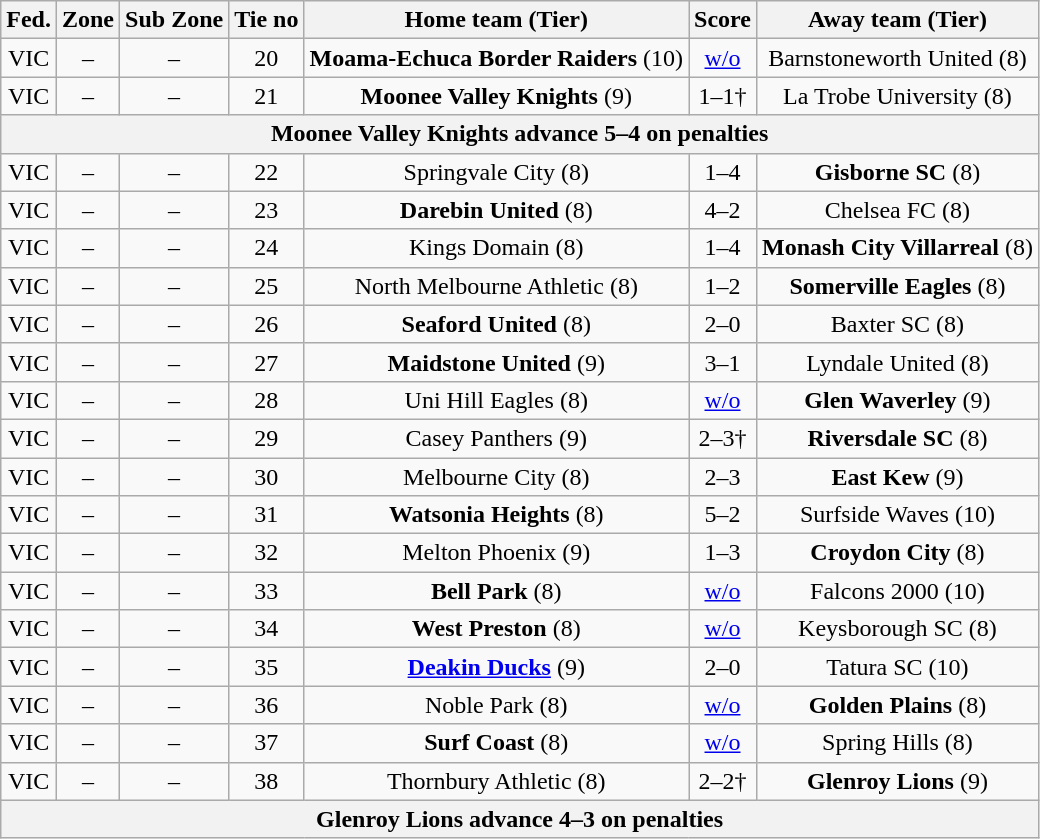<table class="wikitable" style="text-align:center">
<tr>
<th>Fed.</th>
<th>Zone</th>
<th>Sub Zone</th>
<th>Tie no</th>
<th>Home team (Tier)</th>
<th>Score</th>
<th>Away team (Tier)</th>
</tr>
<tr>
<td>VIC</td>
<td>–</td>
<td>–</td>
<td>20</td>
<td><strong>Moama-Echuca Border Raiders</strong> (10)</td>
<td><a href='#'>w/o</a></td>
<td>Barnstoneworth United (8)</td>
</tr>
<tr>
<td>VIC</td>
<td>–</td>
<td>–</td>
<td>21</td>
<td><strong>Moonee Valley Knights</strong> (9)</td>
<td>1–1†</td>
<td>La Trobe University (8)</td>
</tr>
<tr>
<th colspan=7>Moonee Valley Knights advance 5–4 on penalties</th>
</tr>
<tr>
<td>VIC</td>
<td>–</td>
<td>–</td>
<td>22</td>
<td>Springvale City (8)</td>
<td>1–4</td>
<td><strong>Gisborne SC</strong> (8)</td>
</tr>
<tr>
<td>VIC</td>
<td>–</td>
<td>–</td>
<td>23</td>
<td><strong>Darebin United</strong> (8)</td>
<td>4–2</td>
<td>Chelsea FC (8)</td>
</tr>
<tr>
<td>VIC</td>
<td>–</td>
<td>–</td>
<td>24</td>
<td>Kings Domain (8)</td>
<td>1–4</td>
<td><strong>Monash City Villarreal</strong> (8)</td>
</tr>
<tr>
<td>VIC</td>
<td>–</td>
<td>–</td>
<td>25</td>
<td>North Melbourne Athletic (8)</td>
<td>1–2</td>
<td><strong>Somerville Eagles</strong> (8)</td>
</tr>
<tr>
<td>VIC</td>
<td>–</td>
<td>–</td>
<td>26</td>
<td><strong>Seaford United</strong> (8)</td>
<td>2–0</td>
<td>Baxter SC (8)</td>
</tr>
<tr>
<td>VIC</td>
<td>–</td>
<td>–</td>
<td>27</td>
<td><strong>Maidstone United</strong> (9)</td>
<td>3–1</td>
<td>Lyndale United (8)</td>
</tr>
<tr>
<td>VIC</td>
<td>–</td>
<td>–</td>
<td>28</td>
<td>Uni Hill Eagles (8)</td>
<td><a href='#'>w/o</a></td>
<td><strong>Glen Waverley</strong> (9)</td>
</tr>
<tr>
<td>VIC</td>
<td>–</td>
<td>–</td>
<td>29</td>
<td>Casey Panthers (9)</td>
<td>2–3†</td>
<td><strong>Riversdale SC</strong> (8)</td>
</tr>
<tr>
<td>VIC</td>
<td>–</td>
<td>–</td>
<td>30</td>
<td>Melbourne City (8)</td>
<td>2–3</td>
<td><strong>East Kew</strong> (9)</td>
</tr>
<tr>
<td>VIC</td>
<td>–</td>
<td>–</td>
<td>31</td>
<td><strong>Watsonia Heights</strong> (8)</td>
<td>5–2</td>
<td>Surfside Waves (10)</td>
</tr>
<tr>
<td>VIC</td>
<td>–</td>
<td>–</td>
<td>32</td>
<td>Melton Phoenix (9)</td>
<td>1–3</td>
<td><strong>Croydon City</strong> (8)</td>
</tr>
<tr>
<td>VIC</td>
<td>–</td>
<td>–</td>
<td>33</td>
<td><strong>Bell Park</strong> (8)</td>
<td><a href='#'>w/o</a></td>
<td>Falcons 2000 (10)</td>
</tr>
<tr>
<td>VIC</td>
<td>–</td>
<td>–</td>
<td>34</td>
<td><strong>West Preston</strong> (8)</td>
<td><a href='#'>w/o</a></td>
<td>Keysborough SC (8)</td>
</tr>
<tr>
<td>VIC</td>
<td>–</td>
<td>–</td>
<td>35</td>
<td><strong><a href='#'>Deakin Ducks</a></strong> (9)</td>
<td>2–0</td>
<td>Tatura SC (10)</td>
</tr>
<tr>
<td>VIC</td>
<td>–</td>
<td>–</td>
<td>36</td>
<td>Noble Park (8)</td>
<td><a href='#'>w/o</a></td>
<td><strong>Golden Plains</strong> (8)</td>
</tr>
<tr>
<td>VIC</td>
<td>–</td>
<td>–</td>
<td>37</td>
<td><strong>Surf Coast</strong> (8)</td>
<td><a href='#'>w/o</a></td>
<td>Spring Hills (8)</td>
</tr>
<tr>
<td>VIC</td>
<td>–</td>
<td>–</td>
<td>38</td>
<td>Thornbury Athletic (8)</td>
<td>2–2†</td>
<td><strong>Glenroy Lions</strong> (9)</td>
</tr>
<tr>
<th colspan=7>Glenroy Lions advance 4–3 on penalties</th>
</tr>
</table>
